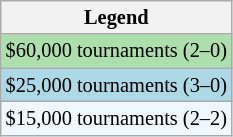<table class=wikitable style="font-size:85%">
<tr>
<th>Legend</th>
</tr>
<tr style="background:#addfad;">
<td>$60,000 tournaments (2–0)</td>
</tr>
<tr style="background:lightblue;">
<td>$25,000 tournaments (3–0)</td>
</tr>
<tr style="background:#f0f8ff;">
<td>$15,000 tournaments (2–2)</td>
</tr>
</table>
